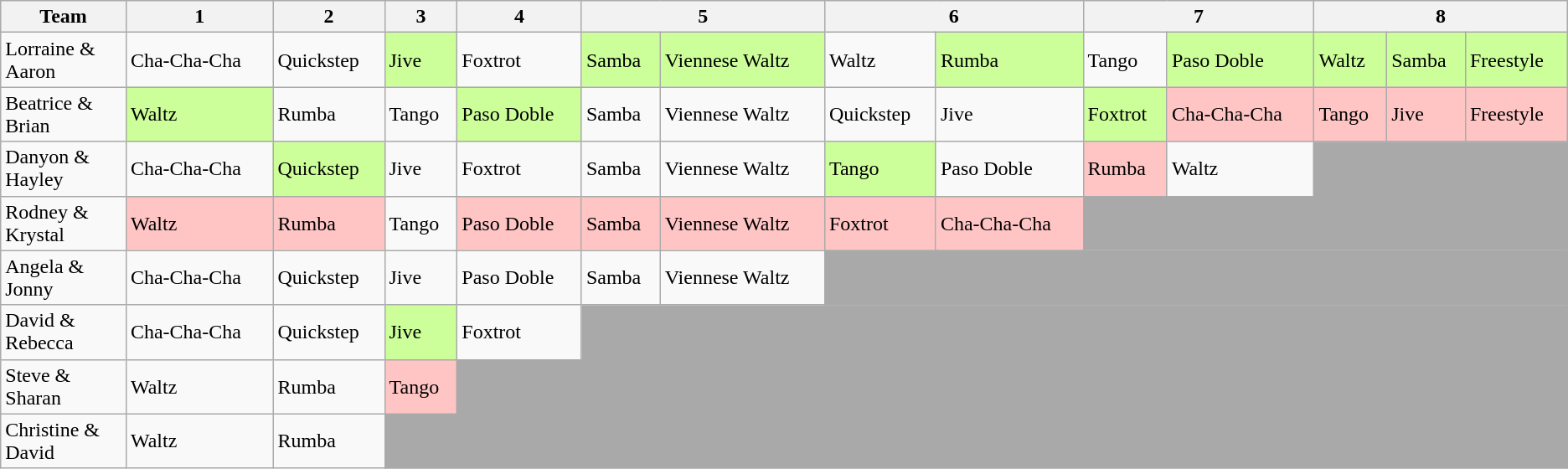<table class="wikitable" align="center">
<tr>
<th width=8%>Team</th>
<th>1</th>
<th>2</th>
<th>3</th>
<th>4</th>
<th colspan=2>5</th>
<th colspan=2>6</th>
<th colspan=2>7</th>
<th colspan=3>8</th>
</tr>
<tr>
<td>Lorraine & Aaron</td>
<td>Cha-Cha-Cha</td>
<td>Quickstep</td>
<td bgcolor="#ccff99">Jive</td>
<td>Foxtrot</td>
<td bgcolor="#ccff99">Samba</td>
<td bgcolor="#ccff99">Viennese Waltz</td>
<td>Waltz</td>
<td bgcolor="#ccff99">Rumba</td>
<td>Tango</td>
<td bgcolor="#ccff99">Paso Doble</td>
<td bgcolor="#ccff99">Waltz</td>
<td bgcolor="#ccff99">Samba</td>
<td bgcolor="#ccff99">Freestyle</td>
</tr>
<tr>
<td>Beatrice & Brian</td>
<td bgcolor="#ccff99">Waltz</td>
<td>Rumba</td>
<td>Tango</td>
<td bgcolor="#ccff99">Paso Doble</td>
<td>Samba</td>
<td>Viennese Waltz</td>
<td>Quickstep</td>
<td>Jive</td>
<td bgcolor="#ccff99">Foxtrot</td>
<td bgcolor="#ffc5c5">Cha-Cha-Cha</td>
<td bgcolor="#ffc5c5">Tango</td>
<td bgcolor="#ffc5c5">Jive</td>
<td bgcolor="#ffc5c5">Freestyle</td>
</tr>
<tr>
<td>Danyon & Hayley</td>
<td>Cha-Cha-Cha</td>
<td bgcolor="#ccff99">Quickstep</td>
<td>Jive</td>
<td>Foxtrot</td>
<td>Samba</td>
<td>Viennese Waltz</td>
<td bgcolor="#ccff99">Tango</td>
<td>Paso Doble</td>
<td bgcolor="#ffc5c5">Rumba</td>
<td>Waltz</td>
<td colspan=3 bgcolor=darkgray></td>
</tr>
<tr>
<td>Rodney & Krystal</td>
<td bgcolor="#ffc5c5">Waltz</td>
<td bgcolor="#ffc5c5">Rumba</td>
<td>Tango</td>
<td bgcolor="#ffc5c5">Paso Doble</td>
<td bgcolor="#ffc5c5">Samba</td>
<td bgcolor="#ffc5c5">Viennese Waltz</td>
<td bgcolor="#ffc5c5">Foxtrot</td>
<td bgcolor="#ffc5c5">Cha-Cha-Cha</td>
<td colspan=5 bgcolor=darkgray></td>
</tr>
<tr>
<td>Angela & Jonny</td>
<td>Cha-Cha-Cha</td>
<td>Quickstep</td>
<td>Jive</td>
<td>Paso Doble</td>
<td>Samba</td>
<td>Viennese Waltz</td>
<td colspan=8 bgcolor=darkgray></td>
</tr>
<tr>
<td>David & Rebecca</td>
<td>Cha-Cha-Cha</td>
<td>Quickstep</td>
<td bgcolor="#ccff99">Jive</td>
<td>Foxtrot</td>
<td colspan=9 bgcolor=darkgray></td>
</tr>
<tr>
<td>Steve & Sharan</td>
<td>Waltz</td>
<td>Rumba</td>
<td bgcolor="#ffc5c5">Tango</td>
<td colspan=10 bgcolor=darkgray></td>
</tr>
<tr>
<td>Christine & David</td>
<td>Waltz</td>
<td>Rumba</td>
<td colspan=11 bgcolor=darkgray></td>
</tr>
</table>
